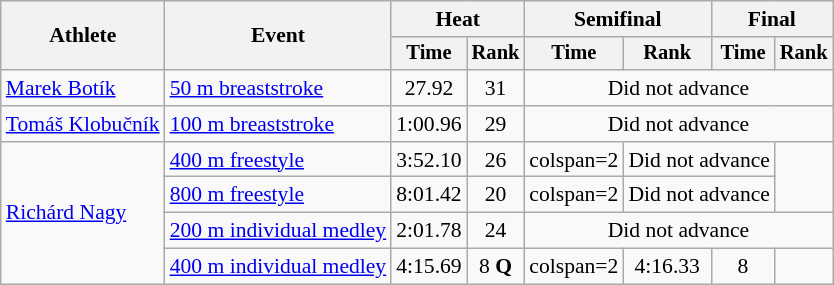<table class=wikitable style="font-size:90%">
<tr>
<th rowspan="2">Athlete</th>
<th rowspan="2">Event</th>
<th colspan="2">Heat</th>
<th colspan="2">Semifinal</th>
<th colspan="2">Final</th>
</tr>
<tr style="font-size:95%">
<th>Time</th>
<th>Rank</th>
<th>Time</th>
<th>Rank</th>
<th>Time</th>
<th>Rank</th>
</tr>
<tr align=center>
<td align=left><a href='#'>Marek Botík</a></td>
<td align=left><a href='#'>50 m breaststroke</a></td>
<td>27.92</td>
<td>31</td>
<td colspan=4>Did not advance</td>
</tr>
<tr align=center>
<td align=left><a href='#'>Tomáš Klobučník</a></td>
<td align=left><a href='#'>100 m breaststroke</a></td>
<td>1:00.96</td>
<td>29</td>
<td colspan=4>Did not advance</td>
</tr>
<tr align=center>
<td align=left rowspan=4><a href='#'>Richárd Nagy</a></td>
<td align=left><a href='#'>400 m freestyle</a></td>
<td>3:52.10</td>
<td>26</td>
<td>colspan=2 </td>
<td colspan=2>Did not advance</td>
</tr>
<tr align=center>
<td align=left><a href='#'>800 m freestyle</a></td>
<td>8:01.42</td>
<td>20</td>
<td>colspan=2 </td>
<td colspan=2>Did not advance</td>
</tr>
<tr align=center>
<td align=left><a href='#'>200 m individual medley</a></td>
<td>2:01.78</td>
<td>24</td>
<td colspan=4>Did not advance</td>
</tr>
<tr align=center>
<td align=left><a href='#'>400 m individual medley</a></td>
<td>4:15.69</td>
<td>8 <strong>Q</strong></td>
<td>colspan=2 </td>
<td>4:16.33</td>
<td>8</td>
</tr>
</table>
